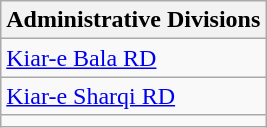<table class="wikitable">
<tr>
<th>Administrative Divisions</th>
</tr>
<tr>
<td><a href='#'>Kiar-e Bala RD</a></td>
</tr>
<tr>
<td><a href='#'>Kiar-e Sharqi RD</a></td>
</tr>
<tr>
<td colspan=1></td>
</tr>
</table>
